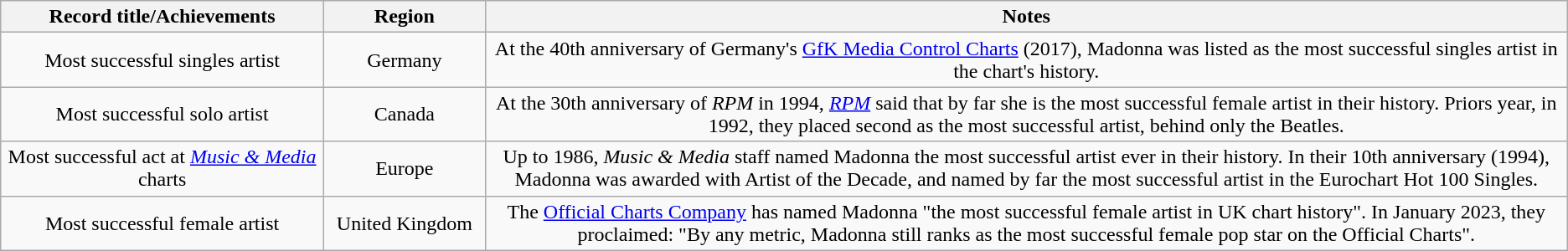<table class="wikitable sortable plainrowheaders" style="text-align:center">
<tr>
<th scope="col" width=20%>Record title/Achievements</th>
<th scope="col" width=10%>Region</th>
<th scope="col" width=67%>Notes</th>
</tr>
<tr>
<td>Most successful singles artist</td>
<td>Germany</td>
<td>At the 40th anniversary of Germany's <a href='#'>GfK Media Control Charts</a> (2017), Madonna was listed as the most successful singles artist in the chart's history.</td>
</tr>
<tr>
<td>Most successful solo artist</td>
<td>Canada</td>
<td>At the 30th anniversary of <em>RPM</em> in 1994, <em><a href='#'>RPM</a></em> said that by far she is the most successful female artist in their history. Priors year, in 1992, they placed second as the most successful artist, behind only the Beatles.</td>
</tr>
<tr>
<td>Most successful act at <em><a href='#'>Music & Media</a></em> charts</td>
<td>Europe</td>
<td>Up to 1986, <em>Music & Media</em> staff named Madonna the most successful artist ever in their history. In their 10th anniversary (1994), Madonna was awarded with Artist of the Decade, and named by far the most successful artist in the Eurochart Hot 100 Singles.</td>
</tr>
<tr>
<td>Most successful female artist</td>
<td>United Kingdom</td>
<td>The <a href='#'>Official Charts Company</a> has named Madonna "the most successful female artist in UK chart history". In January 2023, they proclaimed: "By any metric, Madonna still ranks as the most successful female pop star on the Official Charts".</td>
</tr>
</table>
